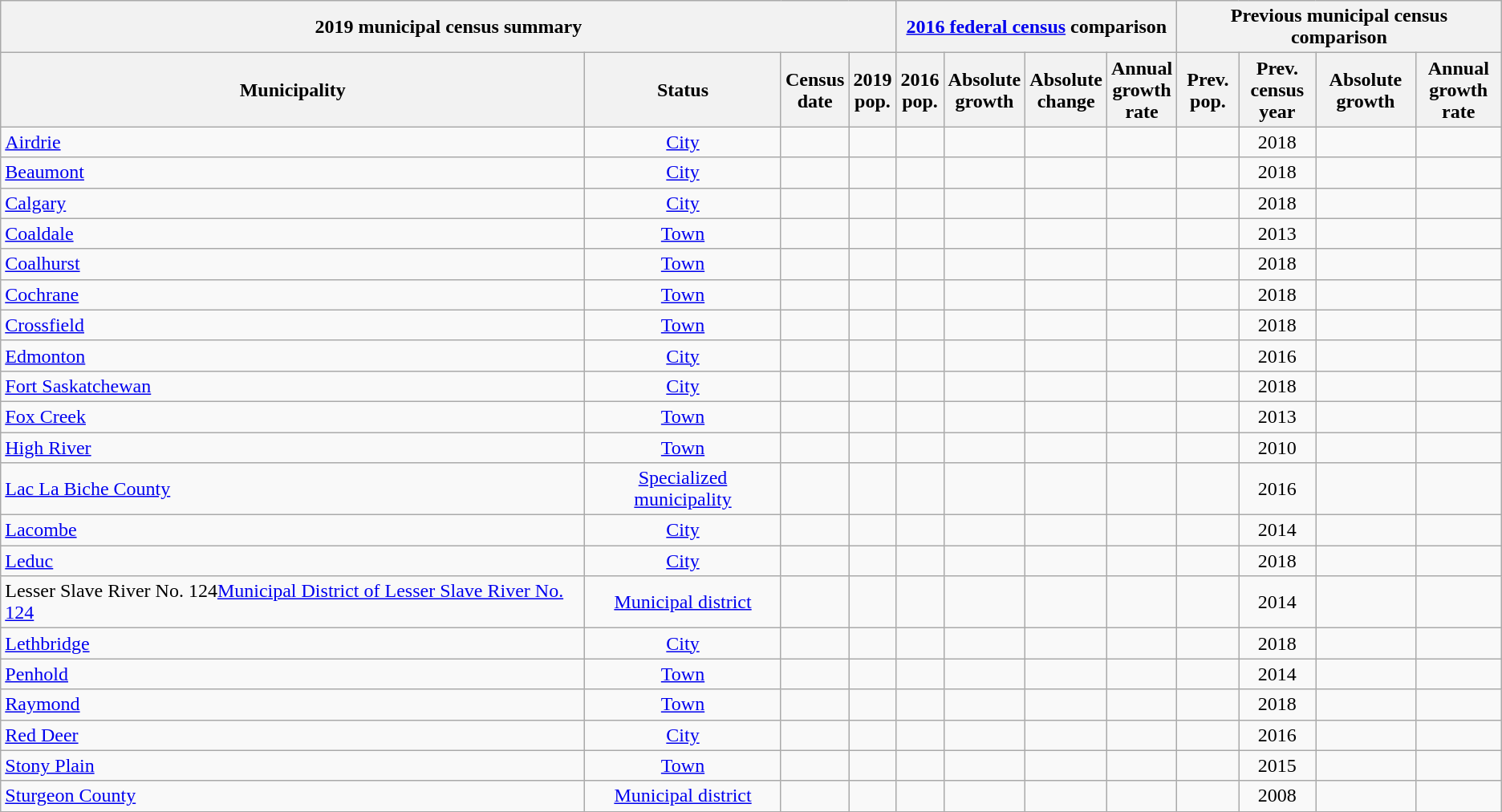<table class="wikitable sortable">
<tr>
<th colspan=4 class=unsortable>2019 municipal census summary</th>
<th colspan=4 class=unsortable><a href='#'>2016 federal census</a> comparison</th>
<th colspan=4 class=unsortable>Previous municipal census comparison</th>
</tr>
<tr>
<th>Municipality</th>
<th>Status</th>
<th>Census<br>date</th>
<th>2019<br>pop.</th>
<th>2016<br>pop.</th>
<th>Absolute<br>growth</th>
<th>Absolute<br>change</th>
<th>Annual<br>growth<br>rate</th>
<th>Prev.<br>pop.</th>
<th>Prev.<br>census<br>year</th>
<th>Absolute<br>growth</th>
<th>Annual<br>growth<br>rate</th>
</tr>
<tr>
<td scope=row><a href='#'>Airdrie</a></td>
<td align=center><a href='#'>City</a></td>
<td align=center></td>
<td align=center></td>
<td align=center></td>
<td align=center></td>
<td align=center></td>
<td align=center></td>
<td align=center></td>
<td align=center>2018</td>
<td align=center></td>
<td align=center></td>
</tr>
<tr>
<td scope=row><a href='#'>Beaumont</a></td>
<td align=center><a href='#'>City</a></td>
<td align=center></td>
<td align=center></td>
<td align=center></td>
<td align=center></td>
<td align=center></td>
<td align=center></td>
<td align=center></td>
<td align=center>2018</td>
<td align=center></td>
<td align=center></td>
</tr>
<tr>
<td scope=row><a href='#'>Calgary</a></td>
<td align=center><a href='#'>City</a></td>
<td align=center></td>
<td align=center></td>
<td align=center></td>
<td align=center></td>
<td align=center></td>
<td align=center></td>
<td align=center></td>
<td align=center>2018</td>
<td align=center></td>
<td align=center></td>
</tr>
<tr>
<td scope=row><a href='#'>Coaldale</a></td>
<td align=center><a href='#'>Town</a></td>
<td align=center></td>
<td align=center></td>
<td align=center></td>
<td align=center></td>
<td align=center></td>
<td align=center></td>
<td align=center></td>
<td align=center>2013</td>
<td align=center></td>
<td align=center></td>
</tr>
<tr>
<td scope=row><a href='#'>Coalhurst</a></td>
<td align=center><a href='#'>Town</a></td>
<td align=center></td>
<td align=center></td>
<td align=center></td>
<td align=center></td>
<td align=center></td>
<td align=center></td>
<td align=center></td>
<td align=center>2018</td>
<td align=center></td>
<td align=center></td>
</tr>
<tr>
<td scope=row><a href='#'>Cochrane</a></td>
<td align=center><a href='#'>Town</a></td>
<td align=center></td>
<td align=center></td>
<td align=center></td>
<td align=center></td>
<td align=center></td>
<td align=center></td>
<td align=center></td>
<td align=center>2018</td>
<td align=center></td>
<td align=center></td>
</tr>
<tr>
<td scope=row><a href='#'>Crossfield</a></td>
<td align=center><a href='#'>Town</a></td>
<td align=center></td>
<td align=center></td>
<td align=center></td>
<td align=center></td>
<td align=center></td>
<td align=center></td>
<td align=center></td>
<td align=center>2018</td>
<td align=center></td>
<td align=center></td>
</tr>
<tr>
<td scope=row><a href='#'>Edmonton</a></td>
<td align=center><a href='#'>City</a></td>
<td align=center></td>
<td align=center></td>
<td align=center></td>
<td align=center></td>
<td align=center></td>
<td align=center></td>
<td align=center></td>
<td align=center>2016</td>
<td align=center></td>
<td align=center></td>
</tr>
<tr>
<td scope=row><a href='#'>Fort Saskatchewan</a></td>
<td align=center><a href='#'>City</a></td>
<td align=center></td>
<td align=center></td>
<td align=center></td>
<td align=center></td>
<td align=center></td>
<td align=center></td>
<td align=center></td>
<td align=center>2018</td>
<td align=center></td>
<td align=center></td>
</tr>
<tr>
<td scope=row><a href='#'>Fox Creek</a></td>
<td align=center><a href='#'>Town</a></td>
<td align=center></td>
<td align=center></td>
<td align=center></td>
<td align=center></td>
<td align=center></td>
<td align=center></td>
<td align=center></td>
<td align=center>2013</td>
<td align=center></td>
<td align=center></td>
</tr>
<tr>
<td scope=row><a href='#'>High River</a></td>
<td align=center><a href='#'>Town</a></td>
<td align=center></td>
<td align=center></td>
<td align=center></td>
<td align=center></td>
<td align=center></td>
<td align=center></td>
<td align=center></td>
<td align=center>2010</td>
<td align=center></td>
<td align=center></td>
</tr>
<tr>
<td scope=row><a href='#'>Lac La Biche County</a></td>
<td align=center><a href='#'>Specialized municipality</a></td>
<td align=center></td>
<td align=center></td>
<td align=center></td>
<td align=center></td>
<td align=center></td>
<td align=center></td>
<td align=center></td>
<td align=center>2016</td>
<td align=center></td>
<td align=center></td>
</tr>
<tr>
<td scope=row><a href='#'>Lacombe</a></td>
<td align=center><a href='#'>City</a></td>
<td align=center></td>
<td align=center></td>
<td align=center></td>
<td align=center></td>
<td align=center></td>
<td align=center></td>
<td align=center></td>
<td align=center>2014</td>
<td align=center></td>
<td align=center></td>
</tr>
<tr>
<td scope=row><a href='#'>Leduc</a></td>
<td align=center><a href='#'>City</a></td>
<td align=center></td>
<td align=center></td>
<td align=center></td>
<td align=center></td>
<td align=center></td>
<td align=center></td>
<td align=center></td>
<td align=center>2018</td>
<td align=center></td>
<td align=center></td>
</tr>
<tr>
<td scope=row><span>Lesser Slave River No. 124</span><a href='#'>Municipal District of Lesser Slave River No. 124</a></td>
<td align=center><a href='#'>Municipal district</a></td>
<td align=center></td>
<td align=center></td>
<td align=center></td>
<td align=center></td>
<td align=center></td>
<td align=center></td>
<td align=center></td>
<td align=center>2014</td>
<td align=center></td>
<td align=center></td>
</tr>
<tr>
<td scope=row><a href='#'>Lethbridge</a></td>
<td align=center><a href='#'>City</a></td>
<td align=center></td>
<td align=center></td>
<td align=center></td>
<td align=center></td>
<td align=center></td>
<td align=center></td>
<td align=center></td>
<td align=center>2018</td>
<td align=center></td>
<td align=center></td>
</tr>
<tr>
<td scope=row><a href='#'>Penhold</a></td>
<td align=center><a href='#'>Town</a></td>
<td align=center></td>
<td align=center></td>
<td align=center></td>
<td align=center></td>
<td align=center></td>
<td align=center></td>
<td align=center></td>
<td align=center>2014</td>
<td align=center></td>
<td align=center></td>
</tr>
<tr>
<td scope=row><a href='#'>Raymond</a></td>
<td align=center><a href='#'>Town</a></td>
<td align=center></td>
<td align=center></td>
<td align=center></td>
<td align=center></td>
<td align=center></td>
<td align=center></td>
<td align=center></td>
<td align=center>2018</td>
<td align=center></td>
<td align=center></td>
</tr>
<tr>
<td scope=row><a href='#'>Red Deer</a></td>
<td align=center><a href='#'>City</a></td>
<td align=center></td>
<td align=center></td>
<td align=center></td>
<td align=center></td>
<td align=center></td>
<td align=center></td>
<td align=center></td>
<td align=center>2016</td>
<td align=center></td>
<td align=center></td>
</tr>
<tr>
<td scope=row><a href='#'>Stony Plain</a></td>
<td align=center><a href='#'>Town</a></td>
<td align=center></td>
<td align=center></td>
<td align=center></td>
<td align=center></td>
<td align=center></td>
<td align=center></td>
<td align=center></td>
<td align=center>2015</td>
<td align=center></td>
<td align=center></td>
</tr>
<tr>
<td scope=row><a href='#'>Sturgeon County</a></td>
<td align=center><a href='#'>Municipal district</a></td>
<td align=center></td>
<td align=center></td>
<td align=center></td>
<td align=center></td>
<td align=center></td>
<td align=center></td>
<td align=center></td>
<td align=center>2008</td>
<td align=center></td>
<td align=center></td>
</tr>
<tr>
</tr>
</table>
